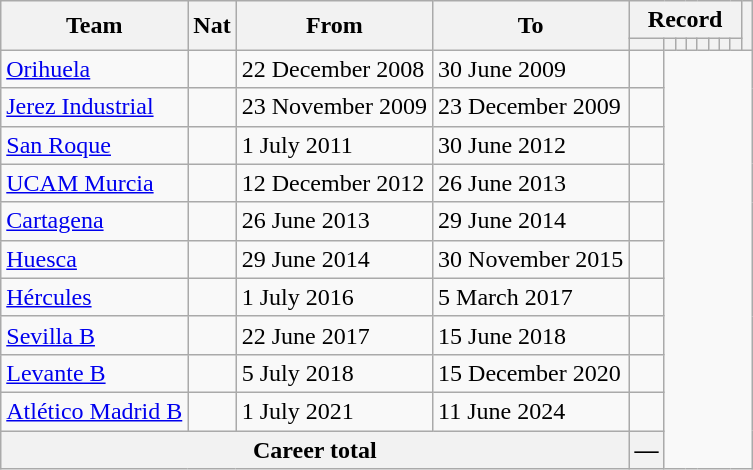<table class="wikitable" style="text-align: center">
<tr>
<th rowspan="2">Team</th>
<th rowspan="2">Nat</th>
<th rowspan="2">From</th>
<th rowspan="2">To</th>
<th colspan="8">Record</th>
<th rowspan=2></th>
</tr>
<tr>
<th></th>
<th></th>
<th></th>
<th></th>
<th></th>
<th></th>
<th></th>
<th></th>
</tr>
<tr>
<td align="left"><a href='#'>Orihuela</a></td>
<td></td>
<td align=left>22 December 2008</td>
<td align=left>30 June 2009<br></td>
<td></td>
</tr>
<tr>
<td align="left"><a href='#'>Jerez Industrial</a></td>
<td></td>
<td align=left>23 November 2009</td>
<td align=left>23 December 2009<br></td>
<td></td>
</tr>
<tr>
<td align="left"><a href='#'>San Roque</a></td>
<td></td>
<td align=left>1 July 2011</td>
<td align=left>30 June 2012<br></td>
<td></td>
</tr>
<tr>
<td align="left"><a href='#'>UCAM Murcia</a></td>
<td></td>
<td align=left>12 December 2012</td>
<td align=left>26 June 2013<br></td>
<td></td>
</tr>
<tr>
<td align="left"><a href='#'>Cartagena</a></td>
<td></td>
<td align=left>26 June 2013</td>
<td align=left>29 June 2014<br></td>
<td></td>
</tr>
<tr>
<td align="left"><a href='#'>Huesca</a></td>
<td></td>
<td align=left>29 June 2014</td>
<td align=left>30 November 2015<br></td>
<td></td>
</tr>
<tr>
<td align="left"><a href='#'>Hércules</a></td>
<td></td>
<td align=left>1 July 2016</td>
<td align=left>5 March 2017<br></td>
<td></td>
</tr>
<tr>
<td align="left"><a href='#'>Sevilla B</a></td>
<td></td>
<td align=left>22 June 2017</td>
<td align=left>15 June 2018<br></td>
<td></td>
</tr>
<tr>
<td align="left"><a href='#'>Levante B</a></td>
<td></td>
<td align=left>5 July 2018</td>
<td align=left>15 December 2020<br></td>
<td></td>
</tr>
<tr>
<td align="left"><a href='#'>Atlético Madrid B</a></td>
<td></td>
<td align=left>1 July 2021</td>
<td align=left>11 June 2024<br></td>
<td></td>
</tr>
<tr>
<th colspan=4>Career total<br></th>
<th>—</th>
</tr>
</table>
